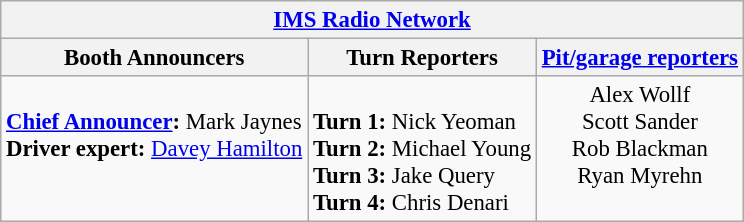<table class="wikitable" style="font-size: 95%;">
<tr>
<th colspan=3><a href='#'>IMS Radio Network</a></th>
</tr>
<tr>
<th>Booth Announcers</th>
<th>Turn Reporters</th>
<th><a href='#'>Pit/garage reporters</a></th>
</tr>
<tr>
<td valign="top"><br><strong><a href='#'>Chief Announcer</a>:</strong> Mark Jaynes<br>
<strong>Driver expert:</strong> <a href='#'>Davey Hamilton</a><br></td>
<td valign="top"><br><strong>Turn 1:</strong> Nick Yeoman<br>
<strong>Turn 2:</strong> Michael Young<br>
<strong>Turn 3:</strong> Jake Query<br>
<strong>Turn 4:</strong> Chris Denari<br></td>
<td align="center" valign="top">Alex Wollf<br>Scott Sander<br>Rob Blackman<br>Ryan Myrehn</td>
</tr>
</table>
